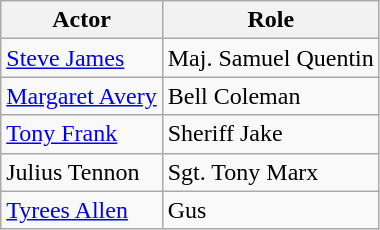<table class="wikitable">
<tr>
<th>Actor</th>
<th>Role</th>
</tr>
<tr>
<td><a href='#'>Steve James</a></td>
<td>Maj. Samuel Quentin</td>
</tr>
<tr>
<td><a href='#'>Margaret Avery</a></td>
<td>Bell Coleman</td>
</tr>
<tr>
<td><a href='#'>Tony Frank</a></td>
<td>Sheriff Jake</td>
</tr>
<tr>
<td>Julius Tennon</td>
<td>Sgt. Tony Marx</td>
</tr>
<tr>
<td><a href='#'>Tyrees Allen</a></td>
<td>Gus</td>
</tr>
</table>
